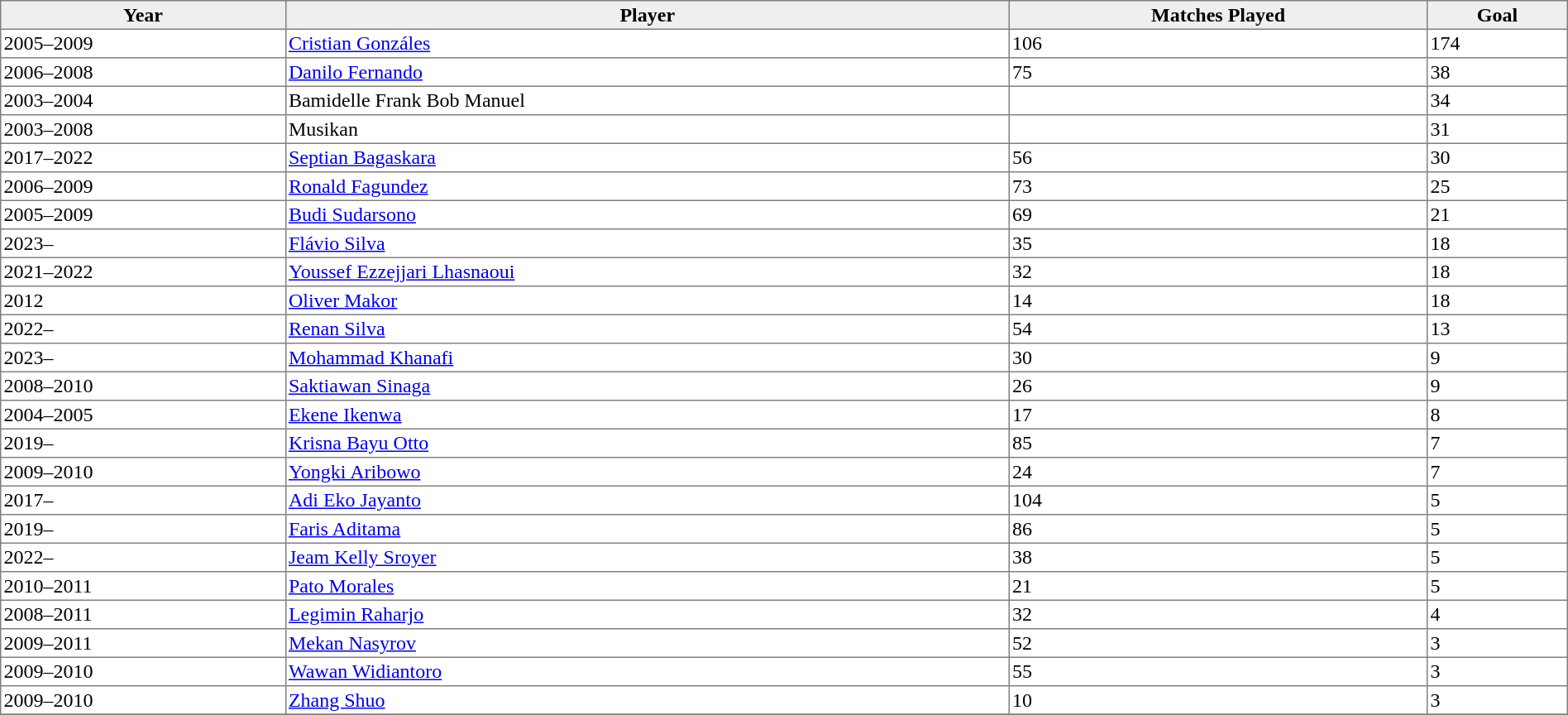<table class="toccolours" border="1" cellpadding="2" style="border-collapse: collapse; text-align: left; width: 100%;">
<tr style="background:#efefef; text-align: center">
<th>Year</th>
<th>Player</th>
<th>Matches Played</th>
<th>Goal</th>
</tr>
<tr style="">
<td>2005–2009</td>
<td> <a href='#'>Cristian Gonzáles</a></td>
<td>106</td>
<td>174</td>
</tr>
<tr>
<td>2006–2008</td>
<td> <a href='#'>Danilo Fernando</a></td>
<td>75</td>
<td>38</td>
</tr>
<tr>
<td>2003–2004</td>
<td> Bamidelle Frank Bob Manuel</td>
<td></td>
<td>34</td>
</tr>
<tr>
<td>2003–2008</td>
<td> Musikan</td>
<td></td>
<td>31</td>
</tr>
<tr>
<td>2017–2022</td>
<td> <a href='#'>Septian Bagaskara</a></td>
<td>56</td>
<td>30</td>
</tr>
<tr>
<td>2006–2009</td>
<td> <a href='#'>Ronald Fagundez</a></td>
<td>73</td>
<td>25</td>
</tr>
<tr>
<td>2005–2009</td>
<td> <a href='#'>Budi Sudarsono</a></td>
<td>69</td>
<td>21</td>
</tr>
<tr>
<td>2023–</td>
<td> <a href='#'>Flávio Silva</a></td>
<td>35</td>
<td>18</td>
</tr>
<tr>
<td>2021–2022</td>
<td> <a href='#'>Youssef Ezzejjari Lhasnaoui</a></td>
<td>32</td>
<td>18</td>
</tr>
<tr>
<td>2012</td>
<td> <a href='#'>Oliver Makor</a></td>
<td>14</td>
<td>18</td>
</tr>
<tr>
<td>2022–</td>
<td> <a href='#'>Renan Silva</a></td>
<td>54</td>
<td>13</td>
</tr>
<tr>
<td>2023–</td>
<td> <a href='#'>Mohammad Khanafi</a></td>
<td>30</td>
<td>9</td>
</tr>
<tr>
<td>2008–2010</td>
<td> <a href='#'>Saktiawan Sinaga</a></td>
<td>26</td>
<td>9</td>
</tr>
<tr>
<td>2004–2005</td>
<td> <a href='#'>Ekene Ikenwa</a></td>
<td>17</td>
<td>8</td>
</tr>
<tr>
<td>2019–</td>
<td> <a href='#'>Krisna Bayu Otto</a></td>
<td>85</td>
<td>7</td>
</tr>
<tr>
<td>2009–2010</td>
<td> <a href='#'>Yongki Aribowo</a></td>
<td>24</td>
<td>7</td>
</tr>
<tr>
<td>2017–</td>
<td> <a href='#'>Adi Eko Jayanto</a></td>
<td>104</td>
<td>5</td>
</tr>
<tr>
<td>2019–</td>
<td> <a href='#'>Faris Aditama</a></td>
<td>86</td>
<td>5</td>
</tr>
<tr>
<td>2022–</td>
<td> <a href='#'>Jeam Kelly Sroyer</a></td>
<td>38</td>
<td>5</td>
</tr>
<tr>
<td>2010–2011</td>
<td> <a href='#'>Pato Morales</a></td>
<td>21</td>
<td>5</td>
</tr>
<tr>
<td>2008–2011</td>
<td> <a href='#'>Legimin Raharjo</a></td>
<td>32</td>
<td>4</td>
</tr>
<tr>
<td>2009–2011</td>
<td> <a href='#'>Mekan Nasyrov</a></td>
<td>52</td>
<td>3</td>
</tr>
<tr>
<td>2009–2010</td>
<td> <a href='#'>Wawan Widiantoro</a></td>
<td>55</td>
<td>3</td>
</tr>
<tr>
<td>2009–2010</td>
<td> <a href='#'>Zhang Shuo</a></td>
<td>10</td>
<td>3</td>
</tr>
<tr>
</tr>
</table>
